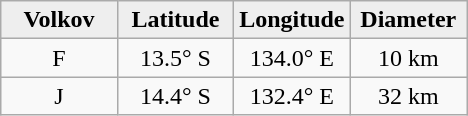<table class="wikitable">
<tr>
<th width="25%" style="background:#eeeeee;">Volkov</th>
<th width="25%" style="background:#eeeeee;">Latitude</th>
<th width="25%" style="background:#eeeeee;">Longitude</th>
<th width="25%" style="background:#eeeeee;">Diameter</th>
</tr>
<tr>
<td align="center">F</td>
<td align="center">13.5° S</td>
<td align="center">134.0° E</td>
<td align="center">10 km</td>
</tr>
<tr>
<td align="center">J</td>
<td align="center">14.4° S</td>
<td align="center">132.4° E</td>
<td align="center">32 km</td>
</tr>
</table>
